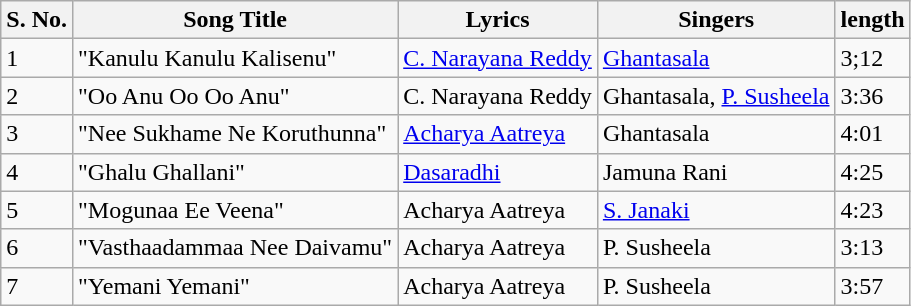<table class="wikitable">
<tr>
<th>S. No.</th>
<th>Song Title</th>
<th>Lyrics</th>
<th>Singers</th>
<th>length</th>
</tr>
<tr>
<td>1</td>
<td>"Kanulu Kanulu Kalisenu"</td>
<td><a href='#'>C. Narayana Reddy</a></td>
<td><a href='#'>Ghantasala</a></td>
<td>3;12</td>
</tr>
<tr>
<td>2</td>
<td>"Oo Anu Oo Oo Anu"</td>
<td>C. Narayana Reddy</td>
<td>Ghantasala, <a href='#'>P. Susheela</a></td>
<td>3:36</td>
</tr>
<tr>
<td>3</td>
<td>"Nee Sukhame Ne Koruthunna"</td>
<td><a href='#'>Acharya Aatreya</a></td>
<td>Ghantasala</td>
<td>4:01</td>
</tr>
<tr>
<td>4</td>
<td>"Ghalu Ghallani"</td>
<td><a href='#'>Dasaradhi</a></td>
<td>Jamuna Rani</td>
<td>4:25</td>
</tr>
<tr>
<td>5</td>
<td>"Mogunaa Ee Veena"</td>
<td>Acharya Aatreya</td>
<td><a href='#'>S. Janaki</a></td>
<td>4:23</td>
</tr>
<tr>
<td>6</td>
<td>"Vasthaadammaa Nee Daivamu"</td>
<td>Acharya Aatreya</td>
<td>P. Susheela</td>
<td>3:13</td>
</tr>
<tr>
<td>7</td>
<td>"Yemani Yemani"</td>
<td>Acharya Aatreya</td>
<td>P. Susheela</td>
<td>3:57</td>
</tr>
</table>
